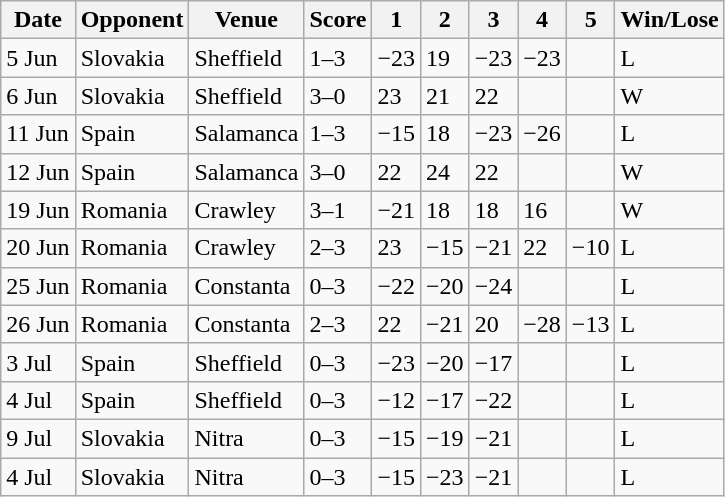<table class="wikitable">
<tr>
<th>Date</th>
<th>Opponent</th>
<th>Venue</th>
<th>Score</th>
<th>1</th>
<th>2</th>
<th>3</th>
<th>4</th>
<th>5</th>
<th>Win/Lose</th>
</tr>
<tr>
<td>5 Jun</td>
<td>Slovakia</td>
<td>Sheffield</td>
<td>1–3</td>
<td>−23</td>
<td>19</td>
<td>−23</td>
<td>−23</td>
<td></td>
<td>L</td>
</tr>
<tr>
<td>6 Jun</td>
<td>Slovakia</td>
<td>Sheffield</td>
<td>3–0</td>
<td>23</td>
<td>21</td>
<td>22</td>
<td></td>
<td></td>
<td>W</td>
</tr>
<tr>
<td>11 Jun</td>
<td>Spain</td>
<td>Salamanca</td>
<td>1–3</td>
<td>−15</td>
<td>18</td>
<td>−23</td>
<td>−26</td>
<td></td>
<td>L</td>
</tr>
<tr>
<td>12 Jun</td>
<td>Spain</td>
<td>Salamanca</td>
<td>3–0</td>
<td>22</td>
<td>24</td>
<td>22</td>
<td></td>
<td></td>
<td>W</td>
</tr>
<tr>
<td>19 Jun</td>
<td>Romania</td>
<td>Crawley</td>
<td>3–1</td>
<td>−21</td>
<td>18</td>
<td>18</td>
<td>16</td>
<td></td>
<td>W</td>
</tr>
<tr>
<td>20 Jun</td>
<td>Romania</td>
<td>Crawley</td>
<td>2–3</td>
<td>23</td>
<td>−15</td>
<td>−21</td>
<td>22</td>
<td>−10</td>
<td>L</td>
</tr>
<tr>
<td>25 Jun</td>
<td>Romania</td>
<td>Constanta</td>
<td>0–3</td>
<td>−22</td>
<td>−20</td>
<td>−24</td>
<td></td>
<td></td>
<td>L</td>
</tr>
<tr>
<td>26 Jun</td>
<td>Romania</td>
<td>Constanta</td>
<td>2–3</td>
<td>22</td>
<td>−21</td>
<td>20</td>
<td>−28</td>
<td>−13</td>
<td>L</td>
</tr>
<tr>
<td>3 Jul</td>
<td>Spain</td>
<td>Sheffield</td>
<td>0–3</td>
<td>−23</td>
<td>−20</td>
<td>−17</td>
<td></td>
<td></td>
<td>L</td>
</tr>
<tr>
<td>4 Jul</td>
<td>Spain</td>
<td>Sheffield</td>
<td>0–3</td>
<td>−12</td>
<td>−17</td>
<td>−22</td>
<td></td>
<td></td>
<td>L</td>
</tr>
<tr>
<td>9 Jul</td>
<td>Slovakia</td>
<td>Nitra</td>
<td>0–3</td>
<td>−15</td>
<td>−19</td>
<td>−21</td>
<td></td>
<td></td>
<td>L</td>
</tr>
<tr>
<td>4 Jul</td>
<td>Slovakia</td>
<td>Nitra</td>
<td>0–3</td>
<td>−15</td>
<td>−23</td>
<td>−21</td>
<td></td>
<td></td>
<td>L</td>
</tr>
</table>
